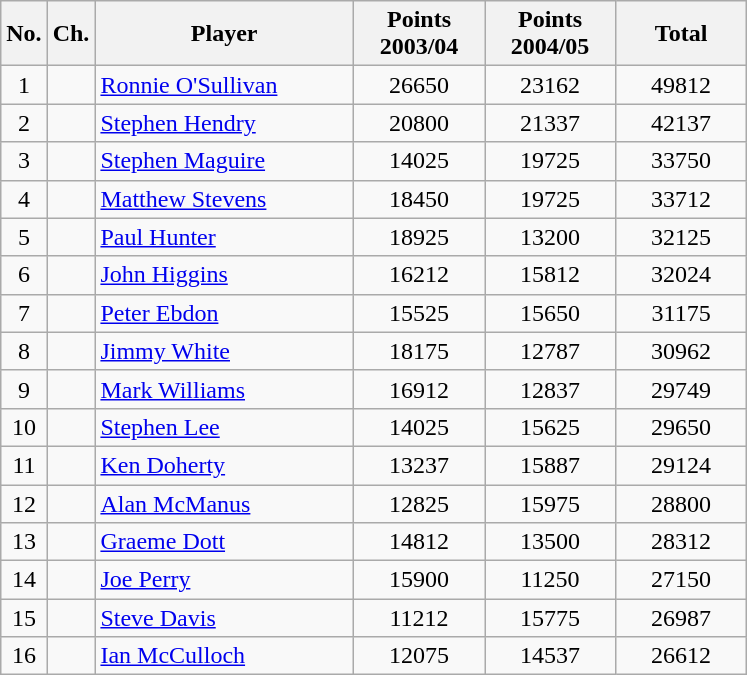<table class="wikitable" style="text-align: center;">
<tr>
<th>No.</th>
<th>Ch.</th>
<th width=165>Player</th>
<th width=80>Points 2003/04</th>
<th width=80>Points 2004/05</th>
<th width=80>Total</th>
</tr>
<tr>
<td>1</td>
<td></td>
<td style="text-align:left;"> <a href='#'>Ronnie O'Sullivan</a></td>
<td>26650</td>
<td>23162</td>
<td>49812</td>
</tr>
<tr>
<td>2</td>
<td></td>
<td style="text-align:left;"> <a href='#'>Stephen Hendry</a></td>
<td>20800</td>
<td>21337</td>
<td>42137</td>
</tr>
<tr>
<td>3</td>
<td></td>
<td style="text-align:left;"> <a href='#'>Stephen Maguire</a></td>
<td>14025</td>
<td>19725</td>
<td>33750</td>
</tr>
<tr>
<td>4</td>
<td></td>
<td style="text-align:left;"> <a href='#'>Matthew Stevens</a></td>
<td>18450</td>
<td>19725</td>
<td>33712</td>
</tr>
<tr>
<td>5</td>
<td></td>
<td style="text-align:left;"> <a href='#'>Paul Hunter</a></td>
<td>18925</td>
<td>13200</td>
<td>32125</td>
</tr>
<tr>
<td>6</td>
<td></td>
<td style="text-align:left;"> <a href='#'>John Higgins</a></td>
<td>16212</td>
<td>15812</td>
<td>32024</td>
</tr>
<tr>
<td>7</td>
<td></td>
<td style="text-align:left;"> <a href='#'>Peter Ebdon</a></td>
<td>15525</td>
<td>15650</td>
<td>31175</td>
</tr>
<tr>
<td>8</td>
<td></td>
<td style="text-align:left;"> <a href='#'>Jimmy White</a></td>
<td>18175</td>
<td>12787</td>
<td>30962</td>
</tr>
<tr>
<td>9</td>
<td></td>
<td style="text-align:left;"> <a href='#'>Mark Williams</a></td>
<td>16912</td>
<td>12837</td>
<td>29749</td>
</tr>
<tr>
<td>10</td>
<td></td>
<td style="text-align:left;"> <a href='#'>Stephen Lee</a></td>
<td>14025</td>
<td>15625</td>
<td>29650</td>
</tr>
<tr>
<td>11</td>
<td></td>
<td style="text-align:left;"> <a href='#'>Ken Doherty</a></td>
<td>13237</td>
<td>15887</td>
<td>29124</td>
</tr>
<tr>
<td>12</td>
<td></td>
<td style="text-align:left;"> <a href='#'>Alan McManus</a></td>
<td>12825</td>
<td>15975</td>
<td>28800</td>
</tr>
<tr>
<td>13</td>
<td></td>
<td style="text-align:left;"> <a href='#'>Graeme Dott</a></td>
<td>14812</td>
<td>13500</td>
<td>28312</td>
</tr>
<tr>
<td>14</td>
<td></td>
<td style="text-align:left;"> <a href='#'>Joe Perry</a></td>
<td>15900</td>
<td>11250</td>
<td>27150</td>
</tr>
<tr>
<td>15</td>
<td></td>
<td style="text-align:left;"> <a href='#'>Steve Davis</a></td>
<td>11212</td>
<td>15775</td>
<td>26987</td>
</tr>
<tr>
<td>16</td>
<td></td>
<td style="text-align:left;"> <a href='#'>Ian McCulloch</a></td>
<td>12075</td>
<td>14537</td>
<td>26612</td>
</tr>
</table>
